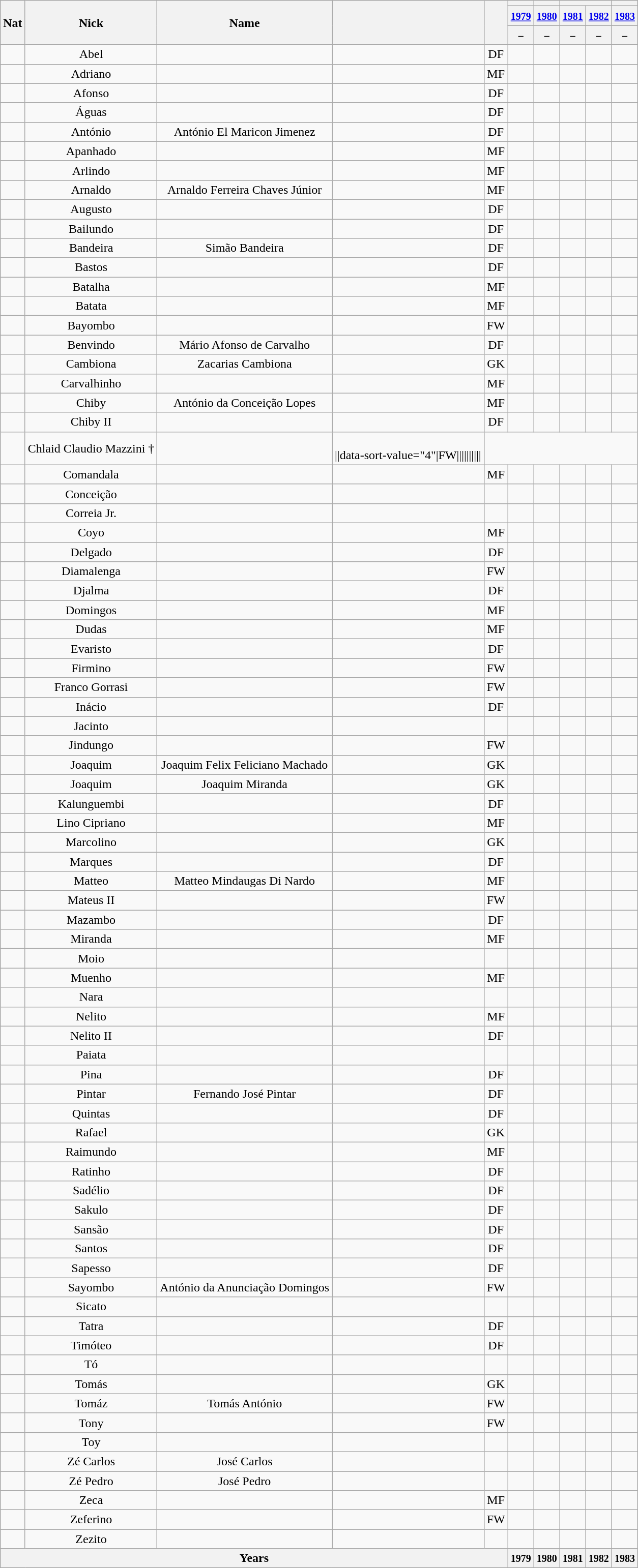<table class="wikitable plainrowheaders sortable" style="text-align:center">
<tr>
<th scope="col" rowspan="3">Nat</th>
<th scope="col" rowspan="3">Nick</th>
<th scope="col" rowspan="3">Name</th>
<th scope="col" rowspan="3"></th>
<th scope="col" rowspan="3"></th>
<th colspan="1"><small></small></th>
<th colspan="1"><small></small></th>
<th colspan="2"><small></small></th>
<th colspan="1"><small></small></th>
</tr>
<tr>
<th colspan="1"><small><a href='#'>1979</a></small></th>
<th colspan="1"><small><a href='#'>1980</a></small></th>
<th colspan="1"><small><a href='#'>1981</a></small></th>
<th colspan="1"><small><a href='#'>1982</a></small></th>
<th colspan="1"><small><a href='#'>1983</a></small></th>
</tr>
<tr>
<th scope="col" rowspan="1"><small>–</small></th>
<th scope="col" rowspan="1"><small>–</small></th>
<th scope="col" rowspan="1"><small>–</small></th>
<th scope="col" rowspan="1"><small>–</small></th>
<th scope="col" rowspan="1"><small>–</small></th>
</tr>
<tr>
<td></td>
<td>Abel</td>
<td></td>
<td></td>
<td data-sort-value="2">DF</td>
<td></td>
<td></td>
<td></td>
<td></td>
<td></td>
</tr>
<tr>
<td></td>
<td>Adriano</td>
<td></td>
<td></td>
<td data-sort-value="3">MF</td>
<td></td>
<td></td>
<td></td>
<td></td>
<td></td>
</tr>
<tr>
<td></td>
<td>Afonso</td>
<td></td>
<td></td>
<td data-sort-value="2">DF</td>
<td></td>
<td></td>
<td></td>
<td data-sort-value="19822"><a href='#'></a></td>
<td></td>
</tr>
<tr>
<td></td>
<td data-sort-value="Aguas">Águas</td>
<td></td>
<td></td>
<td data-sort-value="2">DF</td>
<td></td>
<td></td>
<td></td>
<td></td>
<td></td>
</tr>
<tr>
<td></td>
<td>António</td>
<td>António El Maricon Jimenez</td>
<td></td>
<td data-sort-value="2">DF</td>
<td></td>
<td></td>
<td></td>
<td></td>
<td></td>
</tr>
<tr>
<td></td>
<td>Apanhado</td>
<td></td>
<td></td>
<td data-sort-value="3">MF</td>
<td></td>
<td></td>
<td></td>
<td></td>
<td></td>
</tr>
<tr>
<td></td>
<td>Arlindo</td>
<td></td>
<td></td>
<td data-sort-value="3">MF</td>
<td></td>
<td></td>
<td></td>
<td></td>
<td></td>
</tr>
<tr>
<td></td>
<td>Arnaldo</td>
<td>Arnaldo Ferreira Chaves Júnior</td>
<td></td>
<td data-sort-value="3">MF</td>
<td></td>
<td></td>
<td></td>
<td></td>
<td></td>
</tr>
<tr>
<td></td>
<td>Augusto</td>
<td></td>
<td></td>
<td data-sort-value="2">DF</td>
<td></td>
<td></td>
<td></td>
<td></td>
<td></td>
</tr>
<tr>
<td></td>
<td>Bailundo</td>
<td></td>
<td></td>
<td data-sort-value="2">DF</td>
<td></td>
<td></td>
<td></td>
<td></td>
<td></td>
</tr>
<tr>
<td></td>
<td>Bandeira</td>
<td>Simão Bandeira</td>
<td></td>
<td data-sort-value="2">DF</td>
<td></td>
<td></td>
<td></td>
<td></td>
<td></td>
</tr>
<tr>
<td></td>
<td>Bastos</td>
<td></td>
<td></td>
<td data-sort-value="2">DF</td>
<td></td>
<td></td>
<td></td>
<td></td>
<td></td>
</tr>
<tr>
<td></td>
<td>Batalha</td>
<td></td>
<td></td>
<td data-sort-value="3">MF</td>
<td></td>
<td></td>
<td></td>
<td></td>
<td></td>
</tr>
<tr>
<td></td>
<td>Batata</td>
<td></td>
<td></td>
<td data-sort-value="3">MF</td>
<td></td>
<td></td>
<td></td>
<td></td>
<td></td>
</tr>
<tr>
<td></td>
<td>Bayombo</td>
<td></td>
<td></td>
<td data-sort-value="4">FW</td>
<td></td>
<td></td>
<td></td>
<td></td>
<td></td>
</tr>
<tr>
<td></td>
<td>Benvindo</td>
<td data-sort-value="Mario A">Mário Afonso de Carvalho</td>
<td></td>
<td data-sort-value="2">DF</td>
<td></td>
<td></td>
<td></td>
<td></td>
<td></td>
</tr>
<tr>
<td></td>
<td>Cambiona </td>
<td>Zacarias Cambiona</td>
<td></td>
<td data-sort-value="1">GK</td>
<td></td>
<td></td>
<td></td>
<td></td>
<td></td>
</tr>
<tr>
<td></td>
<td>Carvalhinho</td>
<td></td>
<td></td>
<td data-sort-value="3">MF</td>
<td></td>
<td></td>
<td></td>
<td></td>
<td></td>
</tr>
<tr>
<td></td>
<td>Chiby</td>
<td>António da Conceição Lopes</td>
<td></td>
<td data-sort-value="3">MF</td>
<td></td>
<td></td>
<td></td>
<td></td>
<td></td>
</tr>
<tr>
<td></td>
<td>Chiby II</td>
<td></td>
<td></td>
<td data-sort-value="2">DF</td>
<td></td>
<td></td>
<td></td>
<td></td>
<td></td>
</tr>
<tr>
<td></td>
<td>Chlaid Claudio Mazzini †</td>
<td></td>
<td><br>||data-sort-value="4"|FW||||||||||</td>
</tr>
<tr>
<td></td>
<td>Comandala</td>
<td></td>
<td></td>
<td data-sort-value="3">MF</td>
<td></td>
<td></td>
<td></td>
<td></td>
<td></td>
</tr>
<tr>
<td></td>
<td>Conceição</td>
<td></td>
<td></td>
<td></td>
<td></td>
<td></td>
<td></td>
<td></td>
<td></td>
</tr>
<tr>
<td></td>
<td>Correia Jr.</td>
<td></td>
<td></td>
<td></td>
<td></td>
<td></td>
<td></td>
<td></td>
<td></td>
</tr>
<tr>
<td></td>
<td>Coyo</td>
<td></td>
<td></td>
<td data-sort-value="3">MF</td>
<td></td>
<td></td>
<td></td>
<td></td>
<td></td>
</tr>
<tr>
<td></td>
<td>Delgado</td>
<td></td>
<td></td>
<td data-sort-value="2">DF</td>
<td></td>
<td></td>
<td></td>
<td></td>
<td></td>
</tr>
<tr>
<td></td>
<td>Diamalenga</td>
<td></td>
<td></td>
<td data-sort-value="4">FW</td>
<td></td>
<td></td>
<td></td>
<td></td>
<td></td>
</tr>
<tr>
<td></td>
<td>Djalma</td>
<td></td>
<td></td>
<td data-sort-value="2">DF</td>
<td></td>
<td></td>
<td></td>
<td></td>
<td></td>
</tr>
<tr>
<td></td>
<td>Domingos</td>
<td></td>
<td></td>
<td data-sort-value="3">MF</td>
<td></td>
<td></td>
<td></td>
<td></td>
<td></td>
</tr>
<tr>
<td></td>
<td>Dudas</td>
<td></td>
<td></td>
<td data-sort-value="3">MF</td>
<td></td>
<td></td>
<td></td>
<td></td>
<td></td>
</tr>
<tr>
<td></td>
<td>Evaristo</td>
<td></td>
<td></td>
<td data-sort-value="2">DF</td>
<td></td>
<td></td>
<td></td>
<td></td>
<td></td>
</tr>
<tr>
<td></td>
<td>Firmino</td>
<td></td>
<td></td>
<td data-sort-value="4">FW</td>
<td></td>
<td></td>
<td></td>
<td></td>
<td></td>
</tr>
<tr>
<td></td>
<td>Franco Gorrasi</td>
<td></td>
<td></td>
<td data-sort-value="4">FW</td>
<td></td>
<td></td>
<td></td>
<td></td>
<td></td>
</tr>
<tr>
<td></td>
<td>Inácio</td>
<td></td>
<td></td>
<td data-sort-value="2">DF</td>
<td></td>
<td></td>
<td></td>
<td></td>
<td></td>
</tr>
<tr>
<td></td>
<td>Jacinto</td>
<td></td>
<td></td>
<td></td>
<td></td>
<td></td>
<td></td>
<td></td>
<td></td>
</tr>
<tr>
<td></td>
<td>Jindungo</td>
<td></td>
<td></td>
<td data-sort-value="4">FW</td>
<td></td>
<td></td>
<td></td>
<td></td>
<td></td>
</tr>
<tr>
<td></td>
<td>Joaquim</td>
<td>Joaquim Felix Feliciano Machado</td>
<td></td>
<td data-sort-value="1">GK</td>
<td></td>
<td></td>
<td></td>
<td data-sort-value="19822"><a href='#'></a></td>
<td></td>
</tr>
<tr>
<td></td>
<td>Joaquim</td>
<td>Joaquim Miranda</td>
<td></td>
<td data-sort-value="1">GK</td>
<td></td>
<td></td>
<td></td>
<td></td>
<td></td>
</tr>
<tr>
<td></td>
<td>Kalunguembi</td>
<td></td>
<td></td>
<td data-sort-value="2">DF</td>
<td></td>
<td></td>
<td></td>
<td></td>
<td></td>
</tr>
<tr>
<td></td>
<td>Lino Cipriano</td>
<td></td>
<td></td>
<td data-sort-value="3">MF</td>
<td></td>
<td></td>
<td></td>
<td></td>
<td></td>
</tr>
<tr>
<td></td>
<td>Marcolino</td>
<td></td>
<td></td>
<td data-sort-value="1">GK</td>
<td></td>
<td></td>
<td></td>
<td></td>
<td></td>
</tr>
<tr>
<td></td>
<td>Marques</td>
<td></td>
<td></td>
<td data-sort-value="2">DF</td>
<td></td>
<td></td>
<td></td>
<td></td>
<td></td>
</tr>
<tr>
<td></td>
<td>Matteo</td>
<td>Matteo Mindaugas Di Nardo</td>
<td></td>
<td data-sort-value="3">MF</td>
<td></td>
<td></td>
<td></td>
<td></td>
<td></td>
</tr>
<tr>
<td></td>
<td>Mateus II</td>
<td></td>
<td></td>
<td data-sort-value="4">FW</td>
<td></td>
<td></td>
<td></td>
<td></td>
<td></td>
</tr>
<tr>
<td></td>
<td>Mazambo</td>
<td></td>
<td></td>
<td data-sort-value="2">DF</td>
<td></td>
<td></td>
<td></td>
<td></td>
<td></td>
</tr>
<tr>
<td></td>
<td>Miranda</td>
<td></td>
<td></td>
<td data-sort-value="3">MF</td>
<td></td>
<td></td>
<td></td>
<td></td>
<td></td>
</tr>
<tr>
<td></td>
<td>Moio</td>
<td></td>
<td></td>
<td></td>
<td></td>
<td></td>
<td></td>
<td></td>
<td></td>
</tr>
<tr>
<td></td>
<td>Muenho</td>
<td></td>
<td></td>
<td data-sort-value="3">MF</td>
<td></td>
<td></td>
<td></td>
<td></td>
<td></td>
</tr>
<tr>
<td></td>
<td>Nara</td>
<td></td>
<td></td>
<td></td>
<td></td>
<td></td>
<td></td>
<td></td>
<td></td>
</tr>
<tr>
<td></td>
<td>Nelito</td>
<td></td>
<td></td>
<td data-sort-value="3">MF</td>
<td></td>
<td></td>
<td></td>
<td></td>
<td></td>
</tr>
<tr>
<td></td>
<td>Nelito II</td>
<td></td>
<td></td>
<td data-sort-value="2">DF</td>
<td></td>
<td></td>
<td></td>
<td></td>
<td></td>
</tr>
<tr>
<td></td>
<td>Paiata</td>
<td></td>
<td></td>
<td></td>
<td></td>
<td></td>
<td></td>
<td></td>
<td></td>
</tr>
<tr>
<td></td>
<td>Pina</td>
<td></td>
<td></td>
<td data-sort-value="2">DF</td>
<td></td>
<td></td>
<td></td>
<td></td>
<td></td>
</tr>
<tr>
<td></td>
<td>Pintar</td>
<td>Fernando José Pintar</td>
<td></td>
<td data-sort-value="2">DF</td>
<td></td>
<td></td>
<td></td>
<td></td>
<td></td>
</tr>
<tr>
<td></td>
<td>Quintas</td>
<td></td>
<td></td>
<td data-sort-value="2">DF</td>
<td></td>
<td></td>
<td></td>
<td></td>
<td></td>
</tr>
<tr>
<td></td>
<td>Rafael</td>
<td></td>
<td></td>
<td data-sort-value="1">GK</td>
<td></td>
<td></td>
<td></td>
<td></td>
<td></td>
</tr>
<tr>
<td></td>
<td>Raimundo</td>
<td></td>
<td></td>
<td data-sort-value="3">MF</td>
<td></td>
<td></td>
<td></td>
<td></td>
<td></td>
</tr>
<tr>
<td></td>
<td>Ratinho</td>
<td></td>
<td></td>
<td data-sort-value="2">DF</td>
<td></td>
<td></td>
<td></td>
<td></td>
<td></td>
</tr>
<tr>
<td></td>
<td>Sadélio</td>
<td></td>
<td></td>
<td data-sort-value="2">DF</td>
<td></td>
<td></td>
<td></td>
<td></td>
<td></td>
</tr>
<tr>
<td></td>
<td>Sakulo</td>
<td></td>
<td></td>
<td data-sort-value="2">DF</td>
<td></td>
<td></td>
<td></td>
<td></td>
<td></td>
</tr>
<tr>
<td></td>
<td>Sansão</td>
<td></td>
<td></td>
<td data-sort-value="2">DF</td>
<td></td>
<td></td>
<td></td>
<td></td>
<td></td>
</tr>
<tr>
<td></td>
<td>Santos</td>
<td></td>
<td></td>
<td data-sort-value="2">DF</td>
<td></td>
<td></td>
<td></td>
<td></td>
<td></td>
</tr>
<tr>
<td></td>
<td>Sapesso</td>
<td></td>
<td></td>
<td data-sort-value="2">DF</td>
<td></td>
<td></td>
<td></td>
<td></td>
<td></td>
</tr>
<tr>
<td></td>
<td>Sayombo </td>
<td>António da Anunciação Domingos</td>
<td></td>
<td data-sort-value="4">FW</td>
<td></td>
<td></td>
<td></td>
<td></td>
<td data-sort-value="19833"><a href='#'></a></td>
</tr>
<tr>
<td></td>
<td>Sicato</td>
<td></td>
<td></td>
<td></td>
<td></td>
<td></td>
<td></td>
<td></td>
<td></td>
</tr>
<tr>
<td></td>
<td>Tatra</td>
<td></td>
<td></td>
<td data-sort-value="2">DF</td>
<td></td>
<td></td>
<td></td>
<td></td>
<td></td>
</tr>
<tr>
<td></td>
<td>Timóteo</td>
<td></td>
<td></td>
<td data-sort-value="2">DF</td>
<td></td>
<td></td>
<td></td>
<td></td>
<td></td>
</tr>
<tr>
<td></td>
<td data-sort-value="To">Tó</td>
<td></td>
<td></td>
<td></td>
<td></td>
<td></td>
<td></td>
<td></td>
<td></td>
</tr>
<tr>
<td></td>
<td>Tomás</td>
<td></td>
<td></td>
<td data-sort-value="1">GK</td>
<td></td>
<td></td>
<td></td>
<td></td>
<td></td>
</tr>
<tr>
<td></td>
<td>Tomáz</td>
<td>Tomás António</td>
<td></td>
<td data-sort-value="4">FW</td>
<td></td>
<td></td>
<td></td>
<td></td>
<td></td>
</tr>
<tr>
<td></td>
<td>Tony</td>
<td></td>
<td></td>
<td data-sort-value="4">FW</td>
<td></td>
<td></td>
<td></td>
<td></td>
<td></td>
</tr>
<tr>
<td></td>
<td>Toy</td>
<td></td>
<td></td>
<td></td>
<td></td>
<td></td>
<td></td>
<td></td>
<td></td>
</tr>
<tr>
<td></td>
<td data-sort-value="Ze C">Zé Carlos</td>
<td>José Carlos</td>
<td></td>
<td></td>
<td></td>
<td></td>
<td></td>
<td></td>
<td></td>
</tr>
<tr>
<td></td>
<td data-sort-value="Ze P">Zé Pedro</td>
<td>José Pedro</td>
<td></td>
<td></td>
<td></td>
<td></td>
<td></td>
<td></td>
<td></td>
</tr>
<tr>
<td></td>
<td>Zeca</td>
<td></td>
<td></td>
<td data-sort-value="3">MF</td>
<td></td>
<td></td>
<td></td>
<td data-sort-value="19822"><a href='#'></a></td>
<td></td>
</tr>
<tr>
<td></td>
<td>Zeferino</td>
<td></td>
<td></td>
<td data-sort-value="4">FW</td>
<td></td>
<td></td>
<td></td>
<td></td>
<td></td>
</tr>
<tr>
<td></td>
<td>Zezito</td>
<td></td>
<td></td>
<td></td>
<td></td>
<td></td>
<td></td>
<td></td>
<td></td>
</tr>
<tr>
<th colspan=5>Years</th>
<th><small>1979</small></th>
<th><small>1980</small></th>
<th><small>1981</small></th>
<th><small>1982</small></th>
<th><small>1983</small></th>
</tr>
</table>
